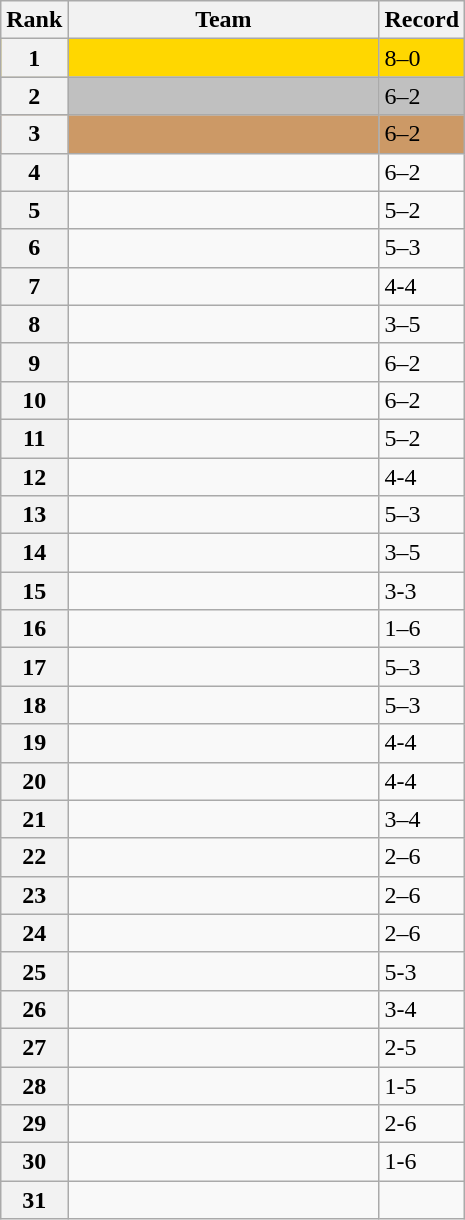<table class="wikitable">
<tr>
<th>Rank</th>
<th width="200">Team</th>
<th align = "center">Record</th>
</tr>
<tr bgcolor=gold>
<th>1</th>
<td></td>
<td>8–0</td>
</tr>
<tr bgcolor=silver>
<th>2</th>
<td></td>
<td>6–2</td>
</tr>
<tr bgcolor=#cc9966>
<th>3</th>
<td></td>
<td>6–2</td>
</tr>
<tr>
<th>4</th>
<td></td>
<td>6–2</td>
</tr>
<tr>
<th>5</th>
<td></td>
<td>5–2</td>
</tr>
<tr>
<th>6</th>
<td></td>
<td>5–3</td>
</tr>
<tr>
<th>7</th>
<td></td>
<td>4-4</td>
</tr>
<tr>
<th>8</th>
<td></td>
<td>3–5</td>
</tr>
<tr>
<th>9</th>
<td></td>
<td>6–2</td>
</tr>
<tr>
<th>10</th>
<td></td>
<td>6–2</td>
</tr>
<tr>
<th>11</th>
<td></td>
<td>5–2</td>
</tr>
<tr>
<th>12</th>
<td></td>
<td>4-4</td>
</tr>
<tr>
<th>13</th>
<td></td>
<td>5–3</td>
</tr>
<tr>
<th>14</th>
<td></td>
<td>3–5</td>
</tr>
<tr>
<th>15</th>
<td></td>
<td>3-3</td>
</tr>
<tr>
<th>16</th>
<td></td>
<td>1–6</td>
</tr>
<tr>
<th>17</th>
<td></td>
<td>5–3</td>
</tr>
<tr>
<th>18</th>
<td></td>
<td>5–3</td>
</tr>
<tr>
<th>19</th>
<td></td>
<td>4-4</td>
</tr>
<tr>
<th>20</th>
<td></td>
<td>4-4</td>
</tr>
<tr>
<th>21</th>
<td></td>
<td>3–4</td>
</tr>
<tr>
<th>22</th>
<td></td>
<td>2–6</td>
</tr>
<tr>
<th>23</th>
<td></td>
<td>2–6</td>
</tr>
<tr>
<th>24</th>
<td></td>
<td>2–6</td>
</tr>
<tr>
<th>25</th>
<td></td>
<td>5-3</td>
</tr>
<tr>
<th>26</th>
<td></td>
<td>3-4</td>
</tr>
<tr>
<th>27</th>
<td></td>
<td>2-5</td>
</tr>
<tr>
<th>28</th>
<td></td>
<td>1-5</td>
</tr>
<tr>
<th>29</th>
<td></td>
<td>2-6</td>
</tr>
<tr>
<th>30</th>
<td></td>
<td>1-6</td>
</tr>
<tr>
<th>31</th>
<td></td>
<td></td>
</tr>
</table>
